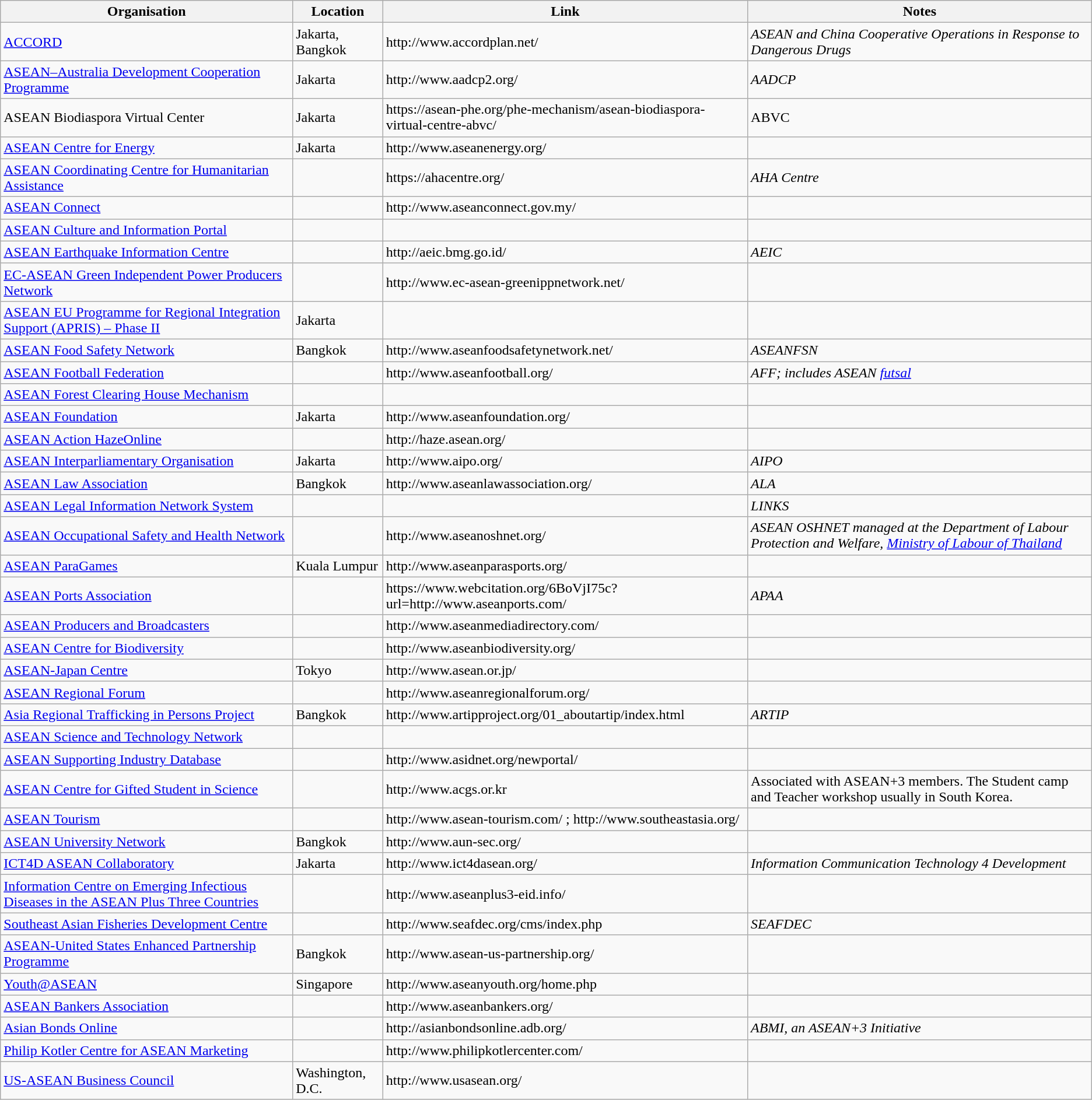<table class="wikitable sortable">
<tr>
<th>Organisation</th>
<th>Location</th>
<th>Link</th>
<th>Notes</th>
</tr>
<tr>
<td><a href='#'>ACCORD</a></td>
<td>Jakarta, Bangkok</td>
<td>http://www.accordplan.net/</td>
<td><em>ASEAN and China Cooperative Operations in Response to Dangerous Drugs</em></td>
</tr>
<tr>
<td><a href='#'>ASEAN–Australia Development Cooperation Programme</a></td>
<td>Jakarta</td>
<td>http://www.aadcp2.org/</td>
<td><em>AADCP</em></td>
</tr>
<tr>
<td>ASEAN Biodiaspora Virtual Center</td>
<td>Jakarta</td>
<td>https://asean-phe.org/phe-mechanism/asean-biodiaspora-virtual-centre-abvc/</td>
<td>ABVC</td>
</tr>
<tr>
<td><a href='#'>ASEAN Centre for Energy</a></td>
<td>Jakarta</td>
<td>http://www.aseanenergy.org/</td>
<td></td>
</tr>
<tr>
<td><a href='#'>ASEAN Coordinating Centre for Humanitarian Assistance</a></td>
<td></td>
<td>https://ahacentre.org/</td>
<td><em>AHA Centre</em></td>
</tr>
<tr>
<td><a href='#'>ASEAN Connect</a></td>
<td></td>
<td>http://www.aseanconnect.gov.my/</td>
<td></td>
</tr>
<tr>
<td><a href='#'>ASEAN Culture and Information Portal</a></td>
<td></td>
<td></td>
<td></td>
</tr>
<tr>
<td><a href='#'>ASEAN Earthquake Information Centre</a></td>
<td></td>
<td>http://aeic.bmg.go.id/</td>
<td><em>AEIC</em></td>
</tr>
<tr>
<td><a href='#'>EC-ASEAN Green Independent Power Producers Network</a></td>
<td></td>
<td>http://www.ec-asean-greenippnetwork.net/</td>
<td></td>
</tr>
<tr>
<td><a href='#'>ASEAN EU Programme for Regional Integration Support (APRIS) – Phase II</a></td>
<td>Jakarta</td>
<td></td>
<td></td>
</tr>
<tr>
<td><a href='#'>ASEAN Food Safety Network</a></td>
<td>Bangkok</td>
<td>http://www.aseanfoodsafetynetwork.net/</td>
<td><em>ASEANFSN</em></td>
</tr>
<tr>
<td><a href='#'>ASEAN Football Federation</a></td>
<td></td>
<td>http://www.aseanfootball.org/</td>
<td><em>AFF; includes ASEAN <a href='#'>futsal</a></em></td>
</tr>
<tr>
<td><a href='#'>ASEAN Forest Clearing House Mechanism</a></td>
<td></td>
<td></td>
<td></td>
</tr>
<tr>
<td><a href='#'>ASEAN Foundation</a></td>
<td>Jakarta</td>
<td>http://www.aseanfoundation.org/</td>
<td></td>
</tr>
<tr>
<td><a href='#'>ASEAN Action HazeOnline</a></td>
<td></td>
<td>http://haze.asean.org/</td>
<td></td>
</tr>
<tr>
<td><a href='#'>ASEAN Interparliamentary Organisation</a></td>
<td>Jakarta</td>
<td>http://www.aipo.org/</td>
<td><em>AIPO</em></td>
</tr>
<tr>
<td><a href='#'>ASEAN Law Association</a></td>
<td>Bangkok</td>
<td>http://www.aseanlawassociation.org/</td>
<td><em>ALA</em></td>
</tr>
<tr>
<td><a href='#'>ASEAN Legal Information Network System</a></td>
<td></td>
<td></td>
<td><em>LINKS</em></td>
</tr>
<tr>
<td><a href='#'>ASEAN Occupational Safety and Health Network</a></td>
<td></td>
<td>http://www.aseanoshnet.org/</td>
<td><em>ASEAN OSHNET</em> <em>managed at the Department of Labour Protection and Welfare, <a href='#'>Ministry of Labour of Thailand</a></em></td>
</tr>
<tr>
<td><a href='#'>ASEAN ParaGames</a></td>
<td>Kuala Lumpur</td>
<td>http://www.aseanparasports.org/</td>
<td></td>
</tr>
<tr>
<td><a href='#'>ASEAN Ports Association</a></td>
<td></td>
<td>https://www.webcitation.org/6BoVjI75c?url=http://www.aseanports.com/</td>
<td><em>APAA</em></td>
</tr>
<tr>
<td><a href='#'>ASEAN Producers and Broadcasters</a></td>
<td></td>
<td>http://www.aseanmediadirectory.com/</td>
<td></td>
</tr>
<tr>
<td><a href='#'>ASEAN Centre for Biodiversity</a></td>
<td></td>
<td>http://www.aseanbiodiversity.org/</td>
<td></td>
</tr>
<tr>
<td><a href='#'>ASEAN-Japan Centre</a></td>
<td>Tokyo</td>
<td>http://www.asean.or.jp/</td>
<td></td>
</tr>
<tr>
<td><a href='#'>ASEAN Regional Forum</a></td>
<td></td>
<td>http://www.aseanregionalforum.org/</td>
<td></td>
</tr>
<tr>
<td><a href='#'>Asia Regional Trafficking in Persons Project</a></td>
<td>Bangkok</td>
<td>http://www.artipproject.org/01_aboutartip/index.html</td>
<td><em>ARTIP</em></td>
</tr>
<tr>
<td><a href='#'>ASEAN Science and Technology Network</a></td>
<td></td>
<td></td>
<td></td>
</tr>
<tr>
<td><a href='#'>ASEAN Supporting Industry Database</a></td>
<td></td>
<td>http://www.asidnet.org/newportal/</td>
<td></td>
</tr>
<tr>
<td><a href='#'>ASEAN Centre for Gifted Student in Science</a></td>
<td></td>
<td>http://www.acgs.or.kr</td>
<td>Associated with ASEAN+3 members. The Student camp and Teacher workshop usually in South Korea.</td>
</tr>
<tr>
<td><a href='#'>ASEAN Tourism</a></td>
<td></td>
<td>http://www.asean-tourism.com/ ; http://www.southeastasia.org/</td>
<td></td>
</tr>
<tr>
<td><a href='#'>ASEAN University Network</a></td>
<td>Bangkok</td>
<td>http://www.aun-sec.org/</td>
<td></td>
</tr>
<tr>
<td><a href='#'>ICT4D ASEAN Collaboratory</a></td>
<td>Jakarta</td>
<td>http://www.ict4dasean.org/</td>
<td><em>Information Communication Technology 4 Development</em></td>
</tr>
<tr>
<td><a href='#'>Information Centre on Emerging Infectious Diseases in the ASEAN Plus Three Countries</a></td>
<td></td>
<td>http://www.aseanplus3-eid.info/</td>
<td></td>
</tr>
<tr>
<td><a href='#'>Southeast Asian Fisheries Development Centre</a></td>
<td></td>
<td>http://www.seafdec.org/cms/index.php</td>
<td><em>SEAFDEC</em></td>
</tr>
<tr>
<td><a href='#'>ASEAN-United States Enhanced Partnership Programme</a></td>
<td>Bangkok</td>
<td>http://www.asean-us-partnership.org/</td>
<td></td>
</tr>
<tr>
<td><a href='#'>Youth@ASEAN</a></td>
<td>Singapore</td>
<td>http://www.aseanyouth.org/home.php</td>
<td></td>
</tr>
<tr>
<td><a href='#'>ASEAN Bankers Association</a></td>
<td></td>
<td>http://www.aseanbankers.org/</td>
<td></td>
</tr>
<tr>
<td><a href='#'>Asian Bonds Online</a></td>
<td></td>
<td>http://asianbondsonline.adb.org/</td>
<td><em>ABMI, an ASEAN+3 Initiative</em></td>
</tr>
<tr>
<td><a href='#'>Philip Kotler Centre for ASEAN Marketing</a></td>
<td></td>
<td>http://www.philipkotlercenter.com/</td>
<td></td>
</tr>
<tr>
<td><a href='#'>US-ASEAN Business Council</a></td>
<td>Washington, D.C.</td>
<td>http://www.usasean.org/</td>
<td></td>
</tr>
</table>
